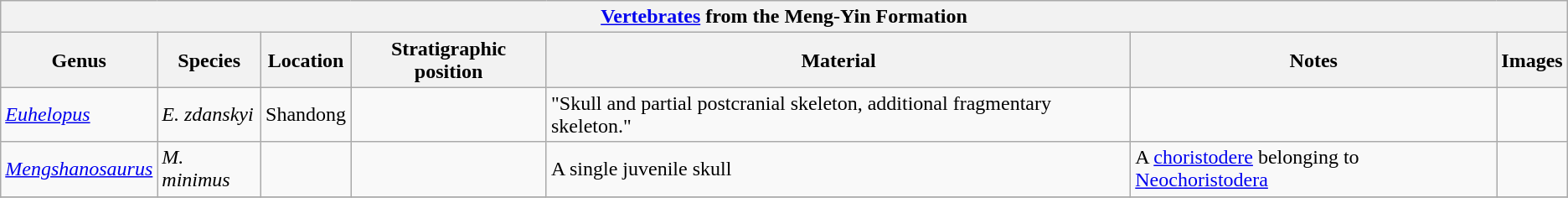<table class="wikitable" align="center">
<tr>
<th colspan="7" align="center"><strong><a href='#'>Vertebrates</a> from the Meng-Yin Formation</strong></th>
</tr>
<tr>
<th>Genus</th>
<th>Species</th>
<th>Location</th>
<th>Stratigraphic position</th>
<th>Material</th>
<th>Notes</th>
<th>Images</th>
</tr>
<tr>
<td><em><a href='#'>Euhelopus</a></em></td>
<td><em>E. zdanskyi</em></td>
<td>Shandong</td>
<td></td>
<td>"Skull and partial postcranial skeleton, additional fragmentary skeleton."</td>
<td></td>
<td></td>
</tr>
<tr>
<td><em><a href='#'>Mengshanosaurus</a></em></td>
<td><em>M. minimus</em></td>
<td></td>
<td></td>
<td>A single juvenile skull</td>
<td>A <a href='#'>choristodere</a> belonging to <a href='#'>Neochoristodera</a></td>
<td></td>
</tr>
<tr>
</tr>
</table>
